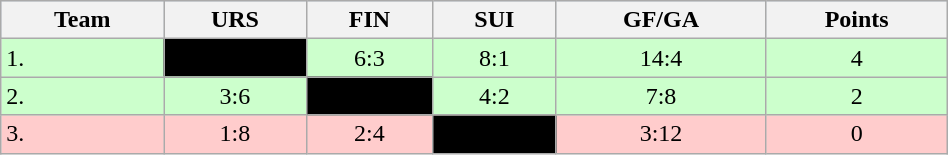<table class="wikitable" bgcolor="#EFEFFF" width="50%">
<tr bgcolor="#BCD2EE">
<th>Team</th>
<th>URS</th>
<th>FIN</th>
<th>SUI</th>
<th>GF/GA</th>
<th>Points</th>
</tr>
<tr bgcolor="#ccffcc" align="center">
<td align="left">1. </td>
<td style="background:#000000;"></td>
<td>6:3</td>
<td>8:1</td>
<td>14:4</td>
<td>4</td>
</tr>
<tr bgcolor="#ccffcc" align="center">
<td align="left">2. </td>
<td>3:6</td>
<td style="background:#000000;"></td>
<td>4:2</td>
<td>7:8</td>
<td>2</td>
</tr>
<tr bgcolor="#ffcccc" align="center">
<td align="left">3. </td>
<td>1:8</td>
<td>2:4</td>
<td style="background:#000000;"></td>
<td>3:12</td>
<td>0</td>
</tr>
</table>
